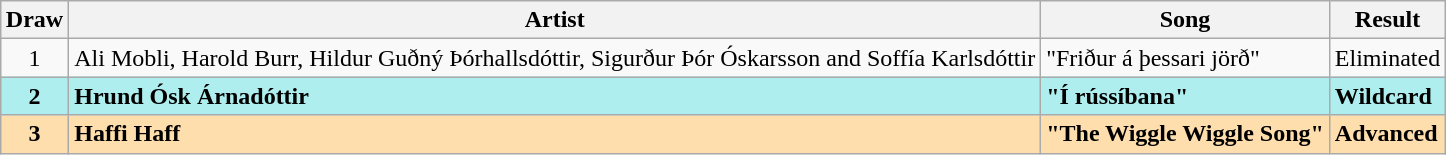<table class="sortable wikitable" style="margin: 1em auto 1em auto; text-align:center">
<tr>
<th>Draw</th>
<th>Artist</th>
<th>Song</th>
<th>Result</th>
</tr>
<tr>
<td>1</td>
<td align="left">Ali Mobli, Harold Burr, Hildur Guðný Þórhallsdóttir, Sigurður Þór Óskarsson and Soffía Karlsdóttir</td>
<td align="left">"Friður á þessari jörð"</td>
<td align="left">Eliminated</td>
</tr>
<tr style="font-weight:bold; background:paleturquoise;">
<td>2</td>
<td align="left">Hrund Ósk Árnadóttir</td>
<td align="left">"Í rússíbana"</td>
<td align="left">Wildcard</td>
</tr>
<tr style="font-weight:bold; background:navajowhite;">
<td>3</td>
<td align="left">Haffi Haff</td>
<td align="left">"The Wiggle Wiggle Song"</td>
<td align="left">Advanced</td>
</tr>
</table>
